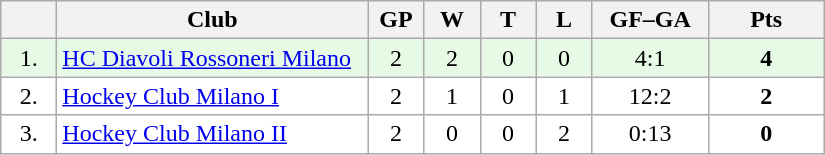<table class="wikitable">
<tr>
<th width="30"></th>
<th width="200">Club</th>
<th width="30">GP</th>
<th width="30">W</th>
<th width="30">T</th>
<th width="30">L</th>
<th width="70">GF–GA</th>
<th width="70">Pts</th>
</tr>
<tr bgcolor="#e6fae6" align="center">
<td>1.</td>
<td align="left"><a href='#'>HC Diavoli Rossoneri Milano</a></td>
<td>2</td>
<td>2</td>
<td>0</td>
<td>0</td>
<td>4:1</td>
<td><strong>4</strong></td>
</tr>
<tr bgcolor="#FFFFFF" align="center">
<td>2.</td>
<td align="left"><a href='#'>Hockey Club Milano I</a></td>
<td>2</td>
<td>1</td>
<td>0</td>
<td>1</td>
<td>12:2</td>
<td><strong>2</strong></td>
</tr>
<tr bgcolor="#FFFFFF" align="center">
<td>3.</td>
<td align="left"><a href='#'>Hockey Club Milano II</a></td>
<td>2</td>
<td>0</td>
<td>0</td>
<td>2</td>
<td>0:13</td>
<td><strong>0</strong></td>
</tr>
</table>
